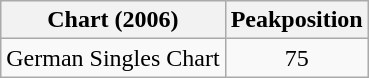<table class="wikitable">
<tr>
<th>Chart (2006)</th>
<th>Peakposition</th>
</tr>
<tr>
<td>German Singles Chart</td>
<td align="center">75</td>
</tr>
</table>
